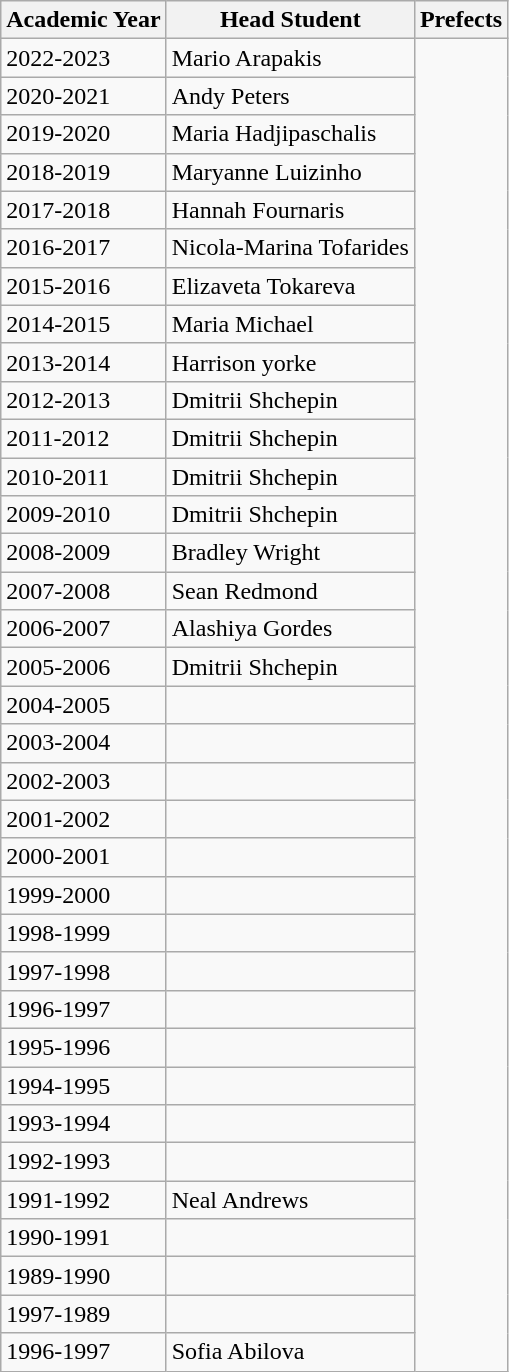<table class="wikitable">
<tr>
<th>Academic Year</th>
<th>Head Student</th>
<th>Prefects</th>
</tr>
<tr>
<td>2022-2023</td>
<td>Mario Arapakis</td>
</tr>
<tr>
<td>2020-2021</td>
<td>Andy Peters</td>
</tr>
<tr>
<td>2019-2020</td>
<td>Maria Hadjipaschalis</td>
</tr>
<tr>
<td>2018-2019</td>
<td>Maryanne Luizinho</td>
</tr>
<tr>
<td>2017-2018</td>
<td>Hannah Fournaris</td>
</tr>
<tr>
<td>2016-2017</td>
<td>Nicola-Marina Tofarides</td>
</tr>
<tr>
<td>2015-2016</td>
<td>Elizaveta Tokareva</td>
</tr>
<tr>
<td>2014-2015</td>
<td>Maria Michael</td>
</tr>
<tr>
<td>2013-2014</td>
<td>Harrison yorke</td>
</tr>
<tr>
<td>2012-2013</td>
<td>Dmitrii Shchepin</td>
</tr>
<tr>
<td>2011-2012</td>
<td>Dmitrii Shchepin</td>
</tr>
<tr>
<td>2010-2011</td>
<td>Dmitrii Shchepin</td>
</tr>
<tr>
<td>2009-2010</td>
<td>Dmitrii Shchepin</td>
</tr>
<tr>
<td>2008-2009</td>
<td>Bradley Wright</td>
</tr>
<tr>
<td>2007-2008</td>
<td>Sean Redmond</td>
</tr>
<tr>
<td>2006-2007</td>
<td>Alashiya Gordes</td>
</tr>
<tr>
<td>2005-2006</td>
<td>Dmitrii Shchepin</td>
</tr>
<tr>
<td>2004-2005</td>
<td></td>
</tr>
<tr>
<td>2003-2004</td>
<td></td>
</tr>
<tr>
<td>2002-2003</td>
<td></td>
</tr>
<tr>
<td>2001-2002</td>
<td></td>
</tr>
<tr>
<td>2000-2001</td>
<td></td>
</tr>
<tr>
<td>1999-2000</td>
<td></td>
</tr>
<tr>
<td>1998-1999</td>
<td></td>
</tr>
<tr>
<td>1997-1998</td>
<td></td>
</tr>
<tr>
<td>1996-1997</td>
<td></td>
</tr>
<tr>
<td>1995-1996</td>
<td></td>
</tr>
<tr>
<td>1994-1995</td>
<td></td>
</tr>
<tr>
<td>1993-1994</td>
<td></td>
</tr>
<tr>
<td>1992-1993</td>
<td></td>
</tr>
<tr>
<td>1991-1992</td>
<td>Neal Andrews</td>
</tr>
<tr>
<td>1990-1991</td>
<td></td>
</tr>
<tr>
<td>1989-1990</td>
<td></td>
</tr>
<tr>
<td>1997-1989</td>
<td></td>
</tr>
<tr>
<td>1996-1997</td>
<td>Sofia Abilova</td>
</tr>
</table>
